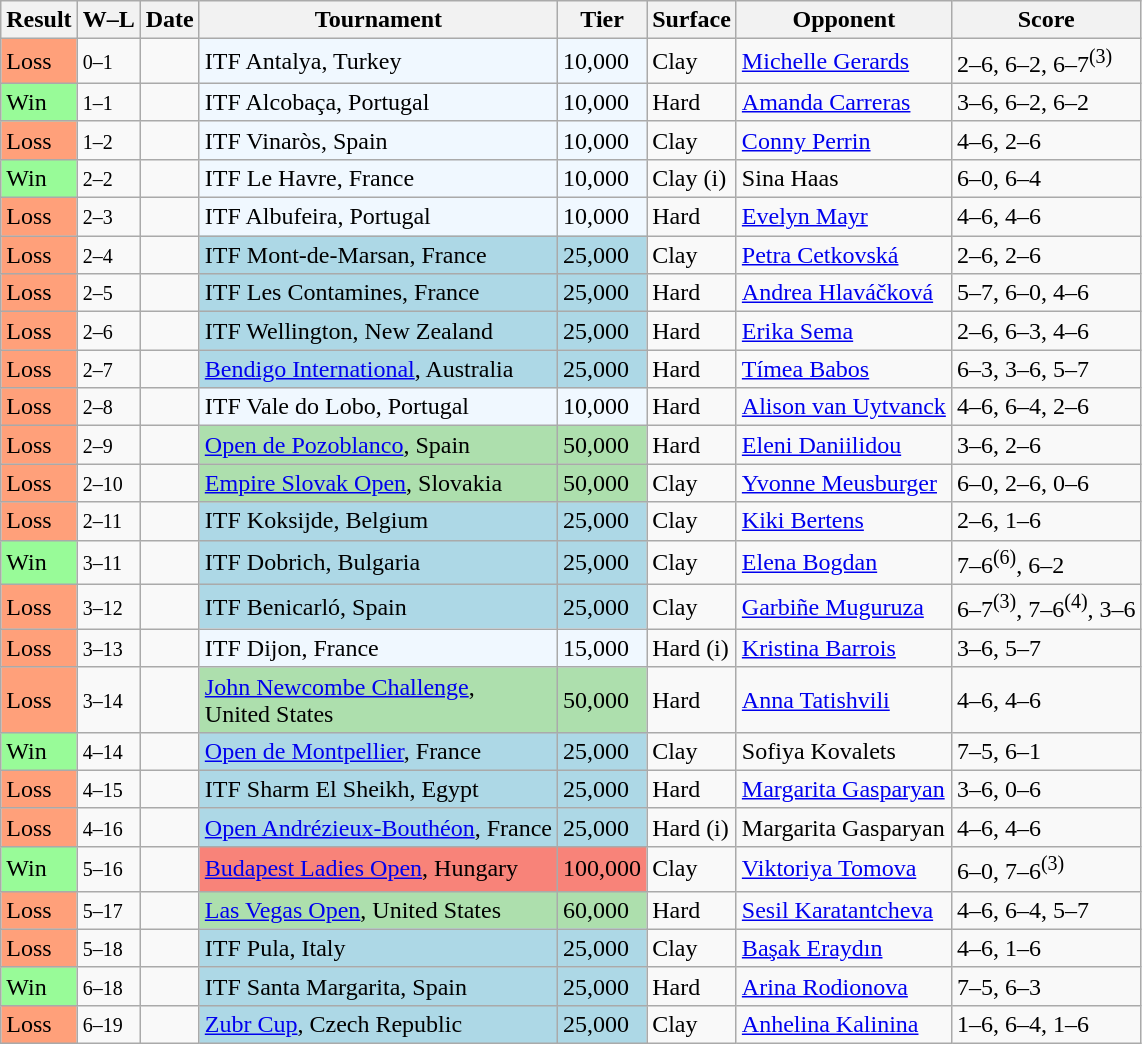<table class="sortable wikitable">
<tr>
<th>Result</th>
<th class="unsortable">W–L</th>
<th>Date</th>
<th>Tournament</th>
<th>Tier</th>
<th>Surface</th>
<th>Opponent</th>
<th class="unsortable">Score</th>
</tr>
<tr>
<td bgcolor="FFA07A">Loss</td>
<td><small>0–1</small></td>
<td></td>
<td bgcolor="#f0f8ff">ITF Antalya, Turkey</td>
<td bgcolor="#f0f8ff">10,000</td>
<td>Clay</td>
<td> <a href='#'>Michelle Gerards</a></td>
<td>2–6, 6–2, 6–7<sup>(3)</sup></td>
</tr>
<tr>
<td bgcolor="98FB98">Win</td>
<td><small>1–1</small></td>
<td></td>
<td bgcolor="#f0f8ff">ITF Alcobaça, Portugal</td>
<td bgcolor="#f0f8ff">10,000</td>
<td>Hard</td>
<td> <a href='#'>Amanda Carreras</a></td>
<td>3–6, 6–2, 6–2</td>
</tr>
<tr>
<td bgcolor="FFA07A">Loss</td>
<td><small>1–2</small></td>
<td></td>
<td bgcolor="#f0f8ff">ITF Vinaròs, Spain</td>
<td bgcolor="#f0f8ff">10,000</td>
<td>Clay</td>
<td> <a href='#'>Conny Perrin</a></td>
<td>4–6, 2–6</td>
</tr>
<tr>
<td bgcolor="98FB98">Win</td>
<td><small>2–2</small></td>
<td></td>
<td bgcolor="#f0f8ff">ITF Le Havre, France</td>
<td bgcolor="#f0f8ff">10,000</td>
<td>Clay (i)</td>
<td> Sina Haas</td>
<td>6–0, 6–4</td>
</tr>
<tr>
<td bgcolor="FFA07A">Loss</td>
<td><small>2–3</small></td>
<td></td>
<td bgcolor="#f0f8ff">ITF Albufeira, Portugal</td>
<td bgcolor="#f0f8ff">10,000</td>
<td>Hard</td>
<td> <a href='#'>Evelyn Mayr</a></td>
<td>4–6, 4–6</td>
</tr>
<tr>
<td bgcolor="FFA07A">Loss</td>
<td><small>2–4</small></td>
<td></td>
<td bgcolor="lightblue">ITF Mont-de-Marsan, France</td>
<td bgcolor="lightblue">25,000</td>
<td>Clay</td>
<td> <a href='#'>Petra Cetkovská</a></td>
<td>2–6, 2–6</td>
</tr>
<tr>
<td bgcolor="FFA07A">Loss</td>
<td><small>2–5</small></td>
<td></td>
<td bgcolor="lightblue">ITF Les Contamines, France</td>
<td bgcolor="lightblue">25,000</td>
<td>Hard</td>
<td> <a href='#'>Andrea Hlaváčková</a></td>
<td>5–7, 6–0, 4–6</td>
</tr>
<tr>
<td bgcolor="FFA07A">Loss</td>
<td><small>2–6</small></td>
<td></td>
<td bgcolor="lightblue">ITF Wellington, New Zealand</td>
<td bgcolor="lightblue">25,000</td>
<td>Hard</td>
<td> <a href='#'>Erika Sema</a></td>
<td>2–6, 6–3, 4–6</td>
</tr>
<tr>
<td bgcolor="FFA07A">Loss</td>
<td><small>2–7</small></td>
<td></td>
<td bgcolor="lightblue"><a href='#'>Bendigo International</a>, Australia</td>
<td bgcolor="lightblue">25,000</td>
<td>Hard</td>
<td> <a href='#'>Tímea Babos</a></td>
<td>6–3, 3–6, 5–7</td>
</tr>
<tr>
<td bgcolor="FFA07A">Loss</td>
<td><small>2–8</small></td>
<td></td>
<td bgcolor="#f0f8ff">ITF Vale do Lobo, Portugal</td>
<td bgcolor="#f0f8ff">10,000</td>
<td>Hard</td>
<td> <a href='#'>Alison van Uytvanck</a></td>
<td>4–6, 6–4, 2–6</td>
</tr>
<tr>
<td bgcolor="FFA07A">Loss</td>
<td><small>2–9</small></td>
<td><a href='#'></a></td>
<td bgcolor="#addfad"><a href='#'>Open de Pozoblanco</a>, Spain</td>
<td bgcolor="#addfad">50,000</td>
<td>Hard</td>
<td> <a href='#'>Eleni Daniilidou</a></td>
<td>3–6, 2–6</td>
</tr>
<tr>
<td bgcolor="FFA07A">Loss</td>
<td><small>2–10</small></td>
<td><a href='#'></a></td>
<td bgcolor="#addfad"><a href='#'>Empire Slovak Open</a>, Slovakia</td>
<td bgcolor="#addfad">50,000</td>
<td>Clay</td>
<td> <a href='#'>Yvonne Meusburger</a></td>
<td>6–0, 2–6, 0–6</td>
</tr>
<tr>
<td bgcolor="FFA07A">Loss</td>
<td><small>2–11</small></td>
<td></td>
<td bgcolor="lightblue">ITF Koksijde, Belgium</td>
<td bgcolor="lightblue">25,000</td>
<td>Clay</td>
<td> <a href='#'>Kiki Bertens</a></td>
<td>2–6, 1–6</td>
</tr>
<tr>
<td bgcolor="98FB98">Win</td>
<td><small>3–11</small></td>
<td></td>
<td bgcolor="lightblue">ITF Dobrich, Bulgaria</td>
<td bgcolor="lightblue">25,000</td>
<td>Clay</td>
<td> <a href='#'>Elena Bogdan</a></td>
<td>7–6<sup>(6)</sup>, 6–2</td>
</tr>
<tr>
<td bgcolor="FFA07A">Loss</td>
<td><small>3–12</small></td>
<td></td>
<td bgcolor="lightblue">ITF Benicarló, Spain</td>
<td bgcolor="lightblue">25,000</td>
<td>Clay</td>
<td> <a href='#'>Garbiñe Muguruza</a></td>
<td>6–7<sup>(3)</sup>, 7–6<sup>(4)</sup>, 3–6</td>
</tr>
<tr>
<td bgcolor="FFA07A">Loss</td>
<td><small>3–13</small></td>
<td></td>
<td style="background:#f0f8ff;">ITF Dijon, France</td>
<td style="background:#f0f8ff;">15,000</td>
<td>Hard (i)</td>
<td> <a href='#'>Kristina Barrois</a></td>
<td>3–6, 5–7</td>
</tr>
<tr>
<td bgcolor="FFA07A">Loss</td>
<td><small>3–14</small></td>
<td><a href='#'></a></td>
<td bgcolor="#addfad"><a href='#'>John Newcombe Challenge</a>, <br>United States</td>
<td bgcolor="#addfad">50,000</td>
<td>Hard</td>
<td> <a href='#'>Anna Tatishvili</a></td>
<td>4–6, 4–6</td>
</tr>
<tr>
<td bgcolor="98FB98">Win</td>
<td><small>4–14</small></td>
<td></td>
<td bgcolor="lightblue"><a href='#'>Open de Montpellier</a>, France</td>
<td bgcolor="lightblue">25,000</td>
<td>Clay</td>
<td> Sofiya Kovalets</td>
<td>7–5, 6–1</td>
</tr>
<tr>
<td bgcolor="FFA07A">Loss</td>
<td><small>4–15</small></td>
<td></td>
<td bgcolor="lightblue">ITF Sharm El Sheikh, Egypt</td>
<td bgcolor="lightblue">25,000</td>
<td>Hard</td>
<td> <a href='#'>Margarita Gasparyan</a></td>
<td>3–6, 0–6</td>
</tr>
<tr>
<td bgcolor="FFA07A">Loss</td>
<td><small>4–16</small></td>
<td></td>
<td bgcolor="lightblue"><a href='#'>Open Andrézieux-Bouthéon</a>, France</td>
<td bgcolor="lightblue">25,000</td>
<td>Hard (i)</td>
<td> Margarita Gasparyan</td>
<td>4–6, 4–6</td>
</tr>
<tr>
<td bgcolor="98FB98">Win</td>
<td><small>5–16</small></td>
<td><a href='#'></a></td>
<td bgcolor="#f88379"><a href='#'>Budapest Ladies Open</a>, Hungary</td>
<td bgcolor="#f88379">100,000</td>
<td>Clay</td>
<td> <a href='#'>Viktoriya Tomova</a></td>
<td>6–0, 7–6<sup>(3)</sup></td>
</tr>
<tr>
<td bgcolor="FFA07A">Loss</td>
<td><small>5–17</small></td>
<td><a href='#'></a></td>
<td style="background:#addfad;"><a href='#'>Las Vegas Open</a>, United States</td>
<td style="background:#addfad;">60,000</td>
<td>Hard</td>
<td> <a href='#'>Sesil Karatantcheva</a></td>
<td>4–6, 6–4, 5–7</td>
</tr>
<tr>
<td bgcolor="FFA07A">Loss</td>
<td><small>5–18</small></td>
<td></td>
<td style="background:lightblue;">ITF Pula, Italy</td>
<td style="background:lightblue;">25,000</td>
<td>Clay</td>
<td> <a href='#'>Başak Eraydın</a></td>
<td>4–6, 1–6</td>
</tr>
<tr>
<td bgcolor="98FB98">Win</td>
<td><small>6–18</small></td>
<td></td>
<td style="background:lightblue;">ITF Santa Margarita, Spain</td>
<td style="background:lightblue;">25,000</td>
<td>Hard</td>
<td> <a href='#'>Arina Rodionova</a></td>
<td>7–5, 6–3</td>
</tr>
<tr>
<td bgcolor="FFA07A">Loss</td>
<td><small>6–19</small></td>
<td></td>
<td style="background:lightblue;"><a href='#'>Zubr Cup</a>, Czech Republic</td>
<td style="background:lightblue;">25,000</td>
<td>Clay</td>
<td> <a href='#'>Anhelina Kalinina</a></td>
<td>1–6, 6–4, 1–6</td>
</tr>
</table>
